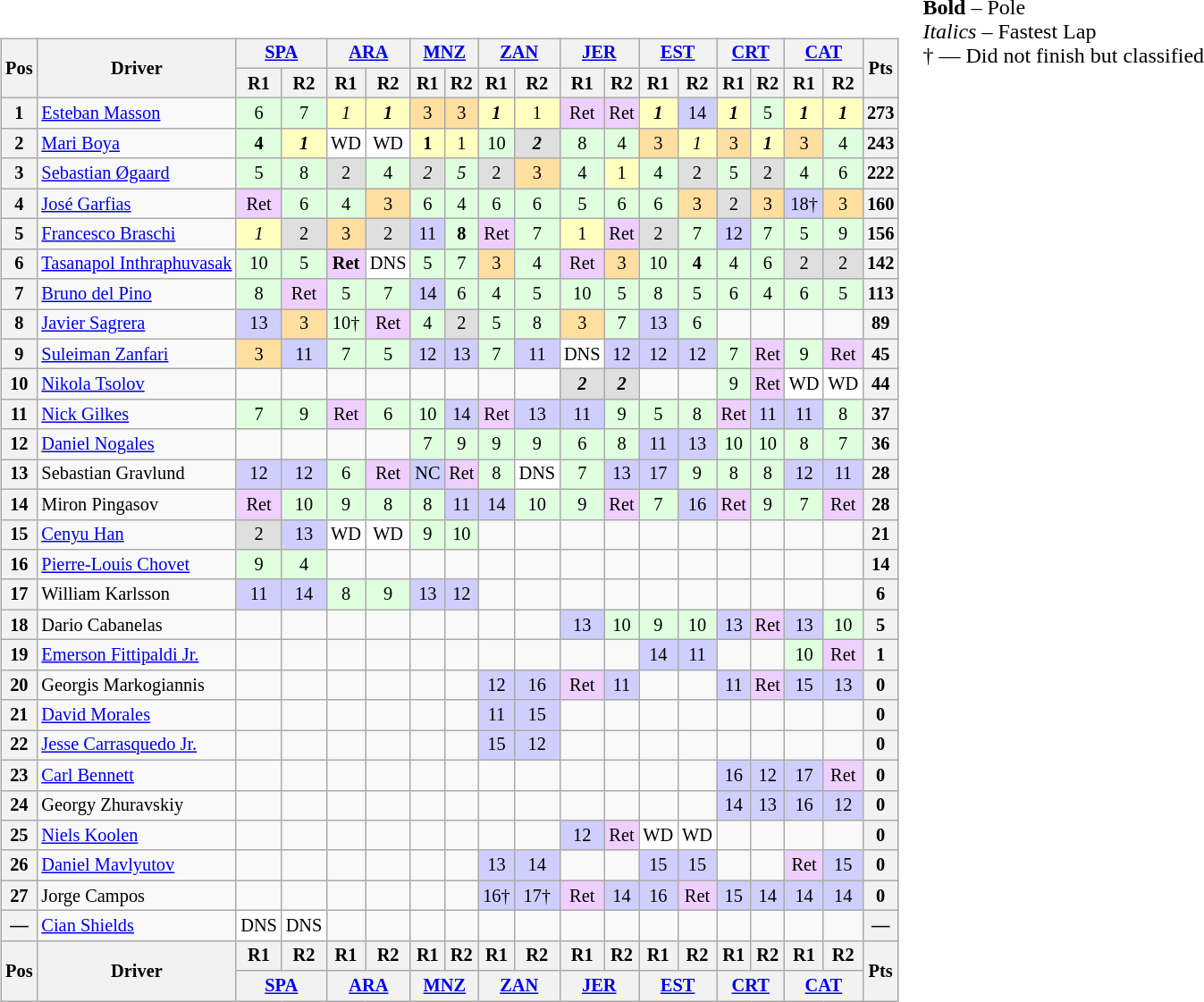<table>
<tr>
<td><br><table class="wikitable" style="font-size:85%; text-align:center">
<tr>
<th rowspan="2">Pos</th>
<th rowspan="2">Driver</th>
<th colspan="2"><a href='#'>SPA</a><br></th>
<th colspan="2"><a href='#'>ARA</a><br></th>
<th colspan="2"><a href='#'>MNZ</a><br></th>
<th colspan="2"><a href='#'>ZAN</a><br></th>
<th colspan="2"><a href='#'>JER</a><br></th>
<th colspan="2"><a href='#'>EST</a><br></th>
<th colspan="2"><a href='#'>CRT</a><br></th>
<th colspan="2"><a href='#'>CAT</a><br></th>
<th rowspan="2">Pts</th>
</tr>
<tr>
<th>R1</th>
<th>R2</th>
<th>R1</th>
<th>R2</th>
<th>R1</th>
<th>R2</th>
<th>R1</th>
<th>R2</th>
<th>R1</th>
<th>R2</th>
<th>R1</th>
<th>R2</th>
<th>R1</th>
<th>R2</th>
<th>R1</th>
<th>R2</th>
</tr>
<tr>
<th>1</th>
<td align="left"> <a href='#'>Esteban Masson</a></td>
<td style="background:#dfffdf;">6</td>
<td style="background:#dfffdf;">7</td>
<td style="background:#ffffbf;"><em>1</em></td>
<td style="background:#ffffbf;"><strong><em>1</em></strong></td>
<td style="background:#ffdf9f;">3</td>
<td style="background:#ffdf9f;">3</td>
<td style="background:#ffffbf;"><strong><em>1</em></strong></td>
<td style="background:#ffffbf;">1</td>
<td style="background:#efcfff;">Ret</td>
<td style="background:#efcfff;">Ret</td>
<td style="background:#ffffbf;"><strong><em>1</em></strong></td>
<td style="background:#cfcfff;">14</td>
<td style="background:#ffffbf;"><strong><em>1</em></strong></td>
<td style="background:#dfffdf;">5</td>
<td style="background:#ffffbf;"><strong><em>1</em></strong></td>
<td style="background:#ffffbf;"><strong><em>1</em></strong></td>
<th>273</th>
</tr>
<tr>
<th>2</th>
<td align="left"> <a href='#'>Mari Boya</a></td>
<td style="background:#dfffdf;"><strong>4</strong></td>
<td style="background:#ffffbf;"><strong><em>1</em></strong></td>
<td style="background:#ffffff;">WD</td>
<td style="background:#ffffff;">WD</td>
<td style="background:#ffffbf;"><strong>1</strong></td>
<td style="background:#ffffbf;">1</td>
<td style="background:#dfffdf;">10</td>
<td style="background:#dfdfdf;"><strong><em>2</em></strong></td>
<td style="background:#dfffdf;">8</td>
<td style="background:#dfffdf;">4</td>
<td style="background:#ffdf9f;">3</td>
<td style="background:#ffffbf;"><em>1</em></td>
<td style="background:#ffdf9f;">3</td>
<td style="background:#ffffbf;"><strong><em>1</em></strong></td>
<td style="background:#ffdf9f;">3</td>
<td style="background:#dfffdf;">4</td>
<th>243</th>
</tr>
<tr>
<th>3</th>
<td align="left"> <a href='#'>Sebastian Øgaard</a></td>
<td style="background:#dfffdf;">5</td>
<td style="background:#dfffdf;">8</td>
<td style="background:#dfdfdf;">2</td>
<td style="background:#dfffdf;">4</td>
<td style="background:#dfdfdf;"><em>2</em></td>
<td style="background:#dfffdf;"><em>5</em></td>
<td style="background:#dfdfdf;">2</td>
<td style="background:#ffdf9f;">3</td>
<td style="background:#dfffdf;">4</td>
<td style="background:#ffffbf;">1</td>
<td style="background:#dfffdf;">4</td>
<td style="background:#dfdfdf;">2</td>
<td style="background:#dfffdf;">5</td>
<td style="background:#dfdfdf;">2</td>
<td style="background:#dfffdf;">4</td>
<td style="background:#dfffdf;">6</td>
<th>222</th>
</tr>
<tr>
<th>4</th>
<td align="left"> <a href='#'>José Garfias</a></td>
<td style="background:#efcfff;">Ret</td>
<td style="background:#dfffdf;">6</td>
<td style="background:#dfffdf;">4</td>
<td style="background:#ffdf9f;">3</td>
<td style="background:#dfffdf;">6</td>
<td style="background:#dfffdf;">4</td>
<td style="background:#dfffdf;">6</td>
<td style="background:#dfffdf;">6</td>
<td style="background:#dfffdf;">5</td>
<td style="background:#dfffdf;">6</td>
<td style="background:#dfffdf;">6</td>
<td style="background:#ffdf9f;">3</td>
<td style="background:#dfdfdf;">2</td>
<td style="background:#ffdf9f;">3</td>
<td style="background:#cfcfff;">18†</td>
<td style="background:#ffdf9f;">3</td>
<th>160</th>
</tr>
<tr>
<th>5</th>
<td align="left"> <a href='#'>Francesco Braschi</a></td>
<td style="background:#ffffbf;"><em>1</em></td>
<td style="background:#dfdfdf;">2</td>
<td style="background:#ffdf9f;">3</td>
<td style="background:#dfdfdf;">2</td>
<td style="background:#cfcfff;">11</td>
<td style="background:#dfffdf;"><strong>8</strong></td>
<td style="background:#efcfff;">Ret</td>
<td style="background:#dfffdf;">7</td>
<td style="background:#ffffbf;">1</td>
<td style="background:#efcfff;">Ret</td>
<td style="background:#dfdfdf;">2</td>
<td style="background:#dfffdf;">7</td>
<td style="background:#cfcfff;">12</td>
<td style="background:#dfffdf;">7</td>
<td style="background:#dfffdf;">5</td>
<td style="background:#dfffdf;">9</td>
<th>156</th>
</tr>
<tr>
<th>6</th>
<td nowrap="" align="left"> <a href='#'>Tasanapol Inthraphuvasak</a></td>
<td style="background:#dfffdf;">10</td>
<td style="background:#dfffdf;">5</td>
<td style="background:#efcfff;"><strong>Ret</strong></td>
<td style="background:#ffffff;">DNS</td>
<td style="background:#dfffdf;">5</td>
<td style="background:#dfffdf;">7</td>
<td style="background:#ffdf9f;">3</td>
<td style="background:#dfffdf;">4</td>
<td style="background:#efcfff;">Ret</td>
<td style="background:#ffdf9f;">3</td>
<td style="background:#dfffdf;">10</td>
<td style="background:#dfffdf;"><strong>4</strong></td>
<td style="background:#dfffdf;">4</td>
<td style="background:#dfffdf;">6</td>
<td style="background:#dfdfdf;">2</td>
<td style="background:#dfdfdf;">2</td>
<th>142</th>
</tr>
<tr>
<th>7</th>
<td align="left"> <a href='#'>Bruno del Pino</a></td>
<td style="background:#dfffdf;">8</td>
<td style="background:#efcfff;">Ret</td>
<td style="background:#dfffdf;">5</td>
<td style="background:#dfffdf;">7</td>
<td style="background:#cfcfff;">14</td>
<td style="background:#dfffdf;">6</td>
<td style="background:#dfffdf;">4</td>
<td style="background:#dfffdf;">5</td>
<td style="background:#dfffdf;">10</td>
<td style="background:#dfffdf;">5</td>
<td style="background:#dfffdf;">8</td>
<td style="background:#dfffdf;">5</td>
<td style="background:#dfffdf;">6</td>
<td style="background:#dfffdf;">4</td>
<td style="background:#dfffdf;">6</td>
<td style="background:#dfffdf;">5</td>
<th>113</th>
</tr>
<tr>
<th>8</th>
<td align="left"> <a href='#'>Javier Sagrera</a></td>
<td style="background:#cfcfff;">13</td>
<td style="background:#ffdf9f;">3</td>
<td style="background:#dfffdf;">10†</td>
<td style="background:#efcfff;">Ret</td>
<td style="background:#dfffdf;">4</td>
<td style="background:#dfdfdf;">2</td>
<td style="background:#dfffdf;">5</td>
<td style="background:#dfffdf;">8</td>
<td style="background:#ffdf9f;">3</td>
<td style="background:#dfffdf;">7</td>
<td style="background:#cfcfff;">13</td>
<td style="background:#dfffdf;">6</td>
<td></td>
<td></td>
<td></td>
<td></td>
<th>89</th>
</tr>
<tr>
<th>9</th>
<td align="left"> <a href='#'>Suleiman Zanfari</a></td>
<td style="background:#ffdf9f;">3</td>
<td style="background:#cfcfff;">11</td>
<td style="background:#dfffdf;">7</td>
<td style="background:#dfffdf;">5</td>
<td style="background:#cfcfff;">12</td>
<td style="background:#cfcfff;">13</td>
<td style="background:#dfffdf;">7</td>
<td style="background:#cfcfff;">11</td>
<td style="background:#ffffff;">DNS</td>
<td style="background:#cfcfff;">12</td>
<td style="background:#cfcfff;">12</td>
<td style="background:#cfcfff;">12</td>
<td style="background:#dfffdf;">7</td>
<td style="background:#efcfff;">Ret</td>
<td style="background:#dfffdf;">9</td>
<td style="background:#efcfff;">Ret</td>
<th>45</th>
</tr>
<tr>
<th>10</th>
<td align="left"> <a href='#'>Nikola Tsolov</a></td>
<td></td>
<td></td>
<td></td>
<td></td>
<td></td>
<td></td>
<td></td>
<td></td>
<td style="background:#dfdfdf;"><strong><em>2</em></strong></td>
<td style="background:#dfdfdf;"><strong><em>2</em></strong></td>
<td></td>
<td></td>
<td style="background:#dfffdf;">9</td>
<td style="background:#efcfff;">Ret</td>
<td style="background:#ffffff;">WD</td>
<td style="background:#ffffff;">WD</td>
<th>44</th>
</tr>
<tr>
<th>11</th>
<td align="left"> <a href='#'>Nick Gilkes</a></td>
<td style="background:#dfffdf;">7</td>
<td style="background:#dfffdf;">9</td>
<td style="background:#efcfff;">Ret</td>
<td style="background:#dfffdf;">6</td>
<td style="background:#dfffdf;">10</td>
<td style="background:#cfcfff;">14</td>
<td style="background:#efcfff;">Ret</td>
<td style="background:#cfcfff;">13</td>
<td style="background:#cfcfff;">11</td>
<td style="background:#dfffdf;">9</td>
<td style="background:#dfffdf;">5</td>
<td style="background:#dfffdf;">8</td>
<td style="background:#efcfff;">Ret</td>
<td style="background:#cfcfff;">11</td>
<td style="background:#cfcfff;">11</td>
<td style="background:#dfffdf;">8</td>
<th>37</th>
</tr>
<tr>
<th>12</th>
<td align="left"> <a href='#'>Daniel Nogales</a></td>
<td></td>
<td></td>
<td></td>
<td></td>
<td style="background:#dfffdf;">7</td>
<td style="background:#dfffdf;">9</td>
<td style="background:#dfffdf;">9</td>
<td style="background:#dfffdf;">9</td>
<td style="background:#dfffdf;">6</td>
<td style="background:#dfffdf;">8</td>
<td style="background:#cfcfff;">11</td>
<td style="background:#cfcfff;">13</td>
<td style="background:#dfffdf;">10</td>
<td style="background:#dfffdf;">10</td>
<td style="background:#dfffdf;">8</td>
<td style="background:#dfffdf;">7</td>
<th>36</th>
</tr>
<tr>
<th>13</th>
<td align="left"> Sebastian Gravlund</td>
<td style="background:#cfcfff;">12</td>
<td style="background:#cfcfff;">12</td>
<td style="background:#dfffdf;">6</td>
<td style="background:#efcfff;">Ret</td>
<td style="background:#cfcfff;">NC</td>
<td style="background:#efcfff;">Ret</td>
<td style="background:#dfffdf;">8</td>
<td style="background:#ffffff;">DNS</td>
<td style="background:#dfffdf;">7</td>
<td style="background:#cfcfff;">13</td>
<td style="background:#cfcfff;">17</td>
<td style="background:#dfffdf;">9</td>
<td style="background:#dfffdf;">8</td>
<td style="background:#dfffdf;">8</td>
<td style="background:#cfcfff;">12</td>
<td style="background:#cfcfff;">11</td>
<th>28</th>
</tr>
<tr>
<th>14</th>
<td align="left"> Miron Pingasov</td>
<td style="background:#efcfff;">Ret</td>
<td style="background:#dfffdf;">10</td>
<td style="background:#dfffdf;">9</td>
<td style="background:#dfffdf;">8</td>
<td style="background:#dfffdf;">8</td>
<td style="background:#cfcfff;">11</td>
<td style="background:#cfcfff;">14</td>
<td style="background:#dfffdf;">10</td>
<td style="background:#dfffdf;">9</td>
<td style="background:#efcfff;">Ret</td>
<td style="background:#dfffdf;">7</td>
<td style="background:#cfcfff;">16</td>
<td style="background:#efcfff;">Ret</td>
<td style="background:#dfffdf;">9</td>
<td style="background:#dfffdf;">7</td>
<td style="background:#efcfff;">Ret</td>
<th>28</th>
</tr>
<tr>
<th>15</th>
<td align="left"> <a href='#'>Cenyu Han</a></td>
<td style="background:#dfdfdf;">2</td>
<td style="background:#cfcfff;">13</td>
<td style="background:#ffffff;">WD</td>
<td style="background:#ffffff;">WD</td>
<td style="background:#dfffdf;">9</td>
<td style="background:#dfffdf;">10</td>
<td></td>
<td></td>
<td></td>
<td></td>
<td></td>
<td></td>
<td></td>
<td></td>
<td></td>
<td></td>
<th>21</th>
</tr>
<tr>
<th>16</th>
<td align="left"> <a href='#'>Pierre-Louis Chovet</a></td>
<td style="background:#dfffdf;">9</td>
<td style="background:#dfffdf;">4</td>
<td></td>
<td></td>
<td></td>
<td></td>
<td></td>
<td></td>
<td></td>
<td></td>
<td></td>
<td></td>
<td></td>
<td></td>
<td></td>
<td></td>
<th>14</th>
</tr>
<tr>
<th>17</th>
<td align="left"> William Karlsson</td>
<td style="background:#cfcfff;">11</td>
<td style="background:#cfcfff;">14</td>
<td style="background:#dfffdf;">8</td>
<td style="background:#dfffdf;">9</td>
<td style="background:#cfcfff;">13</td>
<td style="background:#cfcfff;">12</td>
<td></td>
<td></td>
<td></td>
<td></td>
<td></td>
<td></td>
<td></td>
<td></td>
<td></td>
<td></td>
<th>6</th>
</tr>
<tr>
<th>18</th>
<td align="left"> Dario Cabanelas</td>
<td></td>
<td></td>
<td></td>
<td></td>
<td></td>
<td></td>
<td></td>
<td></td>
<td style="background:#cfcfff;">13</td>
<td style="background:#dfffdf;">10</td>
<td style="background:#dfffdf;">9</td>
<td style="background:#dfffdf;">10</td>
<td style="background:#cfcfff;">13</td>
<td style="background:#efcfff;">Ret</td>
<td style="background:#cfcfff;">13</td>
<td style="background:#dfffdf;">10</td>
<th>5</th>
</tr>
<tr>
<th>19</th>
<td align="left"> <a href='#'>Emerson Fittipaldi Jr.</a></td>
<td></td>
<td></td>
<td></td>
<td></td>
<td></td>
<td></td>
<td></td>
<td></td>
<td></td>
<td></td>
<td style="background:#cfcfff;">14</td>
<td style="background:#cfcfff;">11</td>
<td></td>
<td></td>
<td style="background:#dfffdf;">10</td>
<td style="background:#efcfff;">Ret</td>
<th>1</th>
</tr>
<tr>
<th>20</th>
<td align="left"> Georgis Markogiannis</td>
<td></td>
<td></td>
<td></td>
<td></td>
<td></td>
<td></td>
<td style="background:#cfcfff;">12</td>
<td style="background:#cfcfff;">16</td>
<td style="background:#efcfff;">Ret</td>
<td style="background:#cfcfff;">11</td>
<td></td>
<td></td>
<td style="background:#cfcfff;">11</td>
<td style="background:#efcfff;">Ret</td>
<td style="background:#cfcfff;">15</td>
<td style="background:#cfcfff;">13</td>
<th>0</th>
</tr>
<tr>
<th>21</th>
<td align="left"> <a href='#'>David Morales</a></td>
<td></td>
<td></td>
<td></td>
<td></td>
<td></td>
<td></td>
<td style="background:#cfcfff;">11</td>
<td style="background:#cfcfff;">15</td>
<td></td>
<td></td>
<td></td>
<td></td>
<td></td>
<td></td>
<td></td>
<td></td>
<th>0</th>
</tr>
<tr>
<th>22</th>
<td align="left"> <a href='#'>Jesse Carrasquedo Jr.</a></td>
<td></td>
<td></td>
<td></td>
<td></td>
<td></td>
<td></td>
<td style="background:#cfcfff;">15</td>
<td style="background:#cfcfff;">12</td>
<td></td>
<td></td>
<td></td>
<td></td>
<td></td>
<td></td>
<td></td>
<td></td>
<th>0</th>
</tr>
<tr>
<th>23</th>
<td align="left"> <a href='#'>Carl Bennett</a></td>
<td></td>
<td></td>
<td></td>
<td></td>
<td></td>
<td></td>
<td></td>
<td></td>
<td></td>
<td></td>
<td></td>
<td></td>
<td style="background:#cfcfff;">16</td>
<td style="background:#cfcfff;">12</td>
<td style="background:#cfcfff;">17</td>
<td style="background:#efcfff;">Ret</td>
<th>0</th>
</tr>
<tr>
<th>24</th>
<td align="left"> Georgy Zhuravskiy</td>
<td></td>
<td></td>
<td></td>
<td></td>
<td></td>
<td></td>
<td></td>
<td></td>
<td></td>
<td></td>
<td></td>
<td></td>
<td style="background:#cfcfff;">14</td>
<td style="background:#cfcfff;">13</td>
<td style="background:#cfcfff;">16</td>
<td style="background:#cfcfff;">12</td>
<th>0</th>
</tr>
<tr>
<th>25</th>
<td align="left"> <a href='#'>Niels Koolen</a></td>
<td></td>
<td></td>
<td></td>
<td></td>
<td></td>
<td></td>
<td></td>
<td></td>
<td style="background:#cfcfff;">12</td>
<td style="background:#efcfff;">Ret</td>
<td style="background:#ffffff;">WD</td>
<td style="background:#ffffff;">WD</td>
<td></td>
<td></td>
<td></td>
<td></td>
<th>0</th>
</tr>
<tr>
<th>26</th>
<td align="left"> <a href='#'>Daniel Mavlyutov</a></td>
<td></td>
<td></td>
<td></td>
<td></td>
<td></td>
<td></td>
<td style="background:#cfcfff;">13</td>
<td style="background:#cfcfff;">14</td>
<td></td>
<td></td>
<td style="background:#cfcfff;">15</td>
<td style="background:#cfcfff;">15</td>
<td></td>
<td></td>
<td style="background:#efcfff;">Ret</td>
<td style="background:#cfcfff;">15</td>
<th>0</th>
</tr>
<tr>
<th>27</th>
<td align="left"> Jorge Campos</td>
<td></td>
<td></td>
<td></td>
<td></td>
<td></td>
<td></td>
<td style="background:#cfcfff;">16†</td>
<td style="background:#cfcfff;">17†</td>
<td style="background:#efcfff;">Ret</td>
<td style="background:#cfcfff;">14</td>
<td style="background:#cfcfff;">16</td>
<td style="background:#efcfff;">Ret</td>
<td style="background:#cfcfff;">15</td>
<td style="background:#cfcfff;">14</td>
<td style="background:#cfcfff;">14</td>
<td style="background:#cfcfff;">14</td>
<th>0</th>
</tr>
<tr>
<th>—</th>
<td align="left"> <a href='#'>Cian Shields</a></td>
<td style="background:#ffffff;">DNS</td>
<td style="background:#ffffff;">DNS</td>
<td></td>
<td></td>
<td></td>
<td></td>
<td></td>
<td></td>
<td></td>
<td></td>
<td></td>
<td></td>
<td></td>
<td></td>
<td></td>
<td></td>
<th>—</th>
</tr>
<tr>
<th rowspan="2">Pos</th>
<th rowspan="2">Driver</th>
<th>R1</th>
<th>R2</th>
<th>R1</th>
<th>R2</th>
<th>R1</th>
<th>R2</th>
<th>R1</th>
<th>R2</th>
<th>R1</th>
<th>R2</th>
<th>R1</th>
<th>R2</th>
<th>R1</th>
<th>R2</th>
<th>R1</th>
<th>R2</th>
<th rowspan="2">Pts</th>
</tr>
<tr>
<th colspan="2"><a href='#'>SPA</a><br></th>
<th colspan="2"><a href='#'>ARA</a><br></th>
<th colspan="2"><a href='#'>MNZ</a><br></th>
<th colspan="2"><a href='#'>ZAN</a><br></th>
<th colspan="2"><a href='#'>JER</a><br></th>
<th colspan="2"><a href='#'>EST</a><br></th>
<th colspan="2"><a href='#'>CRT</a><br></th>
<th colspan="2"><a href='#'>CAT</a><br></th>
</tr>
</table>
</td>
<td style="vertical-align:top"><span><strong>Bold</strong> – Pole<br><em>Italics</em> – Fastest Lap<br>† — Did not finish but classified</span></td>
</tr>
</table>
